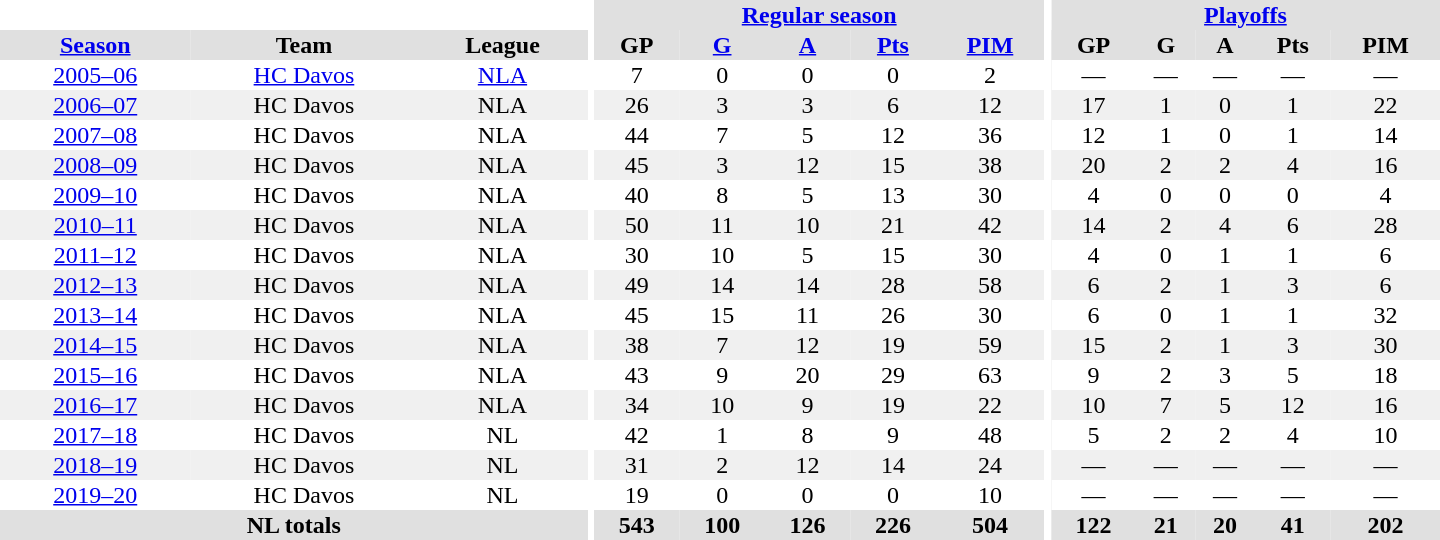<table border="0" cellpadding="1" cellspacing="0" style="text-align:center; width:60em">
<tr bgcolor="#e0e0e0">
<th colspan="3" bgcolor="#ffffff"></th>
<th rowspan="99" bgcolor="#ffffff"></th>
<th colspan="5"><a href='#'>Regular season</a></th>
<th rowspan="99" bgcolor="#ffffff"></th>
<th colspan="5"><a href='#'>Playoffs</a></th>
</tr>
<tr bgcolor="#e0e0e0">
<th><a href='#'>Season</a></th>
<th>Team</th>
<th>League</th>
<th>GP</th>
<th><a href='#'>G</a></th>
<th><a href='#'>A</a></th>
<th><a href='#'>Pts</a></th>
<th><a href='#'>PIM</a></th>
<th>GP</th>
<th>G</th>
<th>A</th>
<th>Pts</th>
<th>PIM</th>
</tr>
<tr>
<td><a href='#'>2005–06</a></td>
<td><a href='#'>HC Davos</a></td>
<td><a href='#'>NLA</a></td>
<td>7</td>
<td>0</td>
<td>0</td>
<td>0</td>
<td>2</td>
<td>—</td>
<td>—</td>
<td>—</td>
<td>—</td>
<td>—</td>
</tr>
<tr bgcolor="#f0f0f0">
<td><a href='#'>2006–07</a></td>
<td>HC Davos</td>
<td>NLA</td>
<td>26</td>
<td>3</td>
<td>3</td>
<td>6</td>
<td>12</td>
<td>17</td>
<td>1</td>
<td>0</td>
<td>1</td>
<td>22</td>
</tr>
<tr>
<td><a href='#'>2007–08</a></td>
<td>HC Davos</td>
<td>NLA</td>
<td>44</td>
<td>7</td>
<td>5</td>
<td>12</td>
<td>36</td>
<td>12</td>
<td>1</td>
<td>0</td>
<td>1</td>
<td>14</td>
</tr>
<tr bgcolor="#f0f0f0">
<td><a href='#'>2008–09</a></td>
<td>HC Davos</td>
<td>NLA</td>
<td>45</td>
<td>3</td>
<td>12</td>
<td>15</td>
<td>38</td>
<td>20</td>
<td>2</td>
<td>2</td>
<td>4</td>
<td>16</td>
</tr>
<tr>
<td><a href='#'>2009–10</a></td>
<td>HC Davos</td>
<td>NLA</td>
<td>40</td>
<td>8</td>
<td>5</td>
<td>13</td>
<td>30</td>
<td>4</td>
<td>0</td>
<td>0</td>
<td>0</td>
<td>4</td>
</tr>
<tr bgcolor="#f0f0f0">
<td><a href='#'>2010–11</a></td>
<td>HC Davos</td>
<td>NLA</td>
<td>50</td>
<td>11</td>
<td>10</td>
<td>21</td>
<td>42</td>
<td>14</td>
<td>2</td>
<td>4</td>
<td>6</td>
<td>28</td>
</tr>
<tr>
<td><a href='#'>2011–12</a></td>
<td>HC Davos</td>
<td>NLA</td>
<td>30</td>
<td>10</td>
<td>5</td>
<td>15</td>
<td>30</td>
<td>4</td>
<td>0</td>
<td>1</td>
<td>1</td>
<td>6</td>
</tr>
<tr bgcolor="#f0f0f0">
<td><a href='#'>2012–13</a></td>
<td>HC Davos</td>
<td>NLA</td>
<td>49</td>
<td>14</td>
<td>14</td>
<td>28</td>
<td>58</td>
<td>6</td>
<td>2</td>
<td>1</td>
<td>3</td>
<td>6</td>
</tr>
<tr>
<td><a href='#'>2013–14</a></td>
<td>HC Davos</td>
<td>NLA</td>
<td>45</td>
<td>15</td>
<td>11</td>
<td>26</td>
<td>30</td>
<td>6</td>
<td>0</td>
<td>1</td>
<td>1</td>
<td>32</td>
</tr>
<tr bgcolor="#f0f0f0">
<td><a href='#'>2014–15</a></td>
<td>HC Davos</td>
<td>NLA</td>
<td>38</td>
<td>7</td>
<td>12</td>
<td>19</td>
<td>59</td>
<td>15</td>
<td>2</td>
<td>1</td>
<td>3</td>
<td>30</td>
</tr>
<tr>
<td><a href='#'>2015–16</a></td>
<td>HC Davos</td>
<td>NLA</td>
<td>43</td>
<td>9</td>
<td>20</td>
<td>29</td>
<td>63</td>
<td>9</td>
<td>2</td>
<td>3</td>
<td>5</td>
<td>18</td>
</tr>
<tr bgcolor="#f0f0f0">
<td><a href='#'>2016–17</a></td>
<td>HC Davos</td>
<td>NLA</td>
<td>34</td>
<td>10</td>
<td>9</td>
<td>19</td>
<td>22</td>
<td>10</td>
<td>7</td>
<td>5</td>
<td>12</td>
<td>16</td>
</tr>
<tr>
<td><a href='#'>2017–18</a></td>
<td>HC Davos</td>
<td>NL</td>
<td>42</td>
<td>1</td>
<td>8</td>
<td>9</td>
<td>48</td>
<td>5</td>
<td>2</td>
<td>2</td>
<td>4</td>
<td>10</td>
</tr>
<tr bgcolor="#f0f0f0">
<td><a href='#'>2018–19</a></td>
<td>HC Davos</td>
<td>NL</td>
<td>31</td>
<td>2</td>
<td>12</td>
<td>14</td>
<td>24</td>
<td>—</td>
<td>—</td>
<td>—</td>
<td>—</td>
<td>—</td>
</tr>
<tr>
<td><a href='#'>2019–20</a></td>
<td>HC Davos</td>
<td>NL</td>
<td>19</td>
<td>0</td>
<td>0</td>
<td>0</td>
<td>10</td>
<td>—</td>
<td>—</td>
<td>—</td>
<td>—</td>
<td>—</td>
</tr>
<tr bgcolor="#e0e0e0">
<th colspan="3">NL totals</th>
<th>543</th>
<th>100</th>
<th>126</th>
<th>226</th>
<th>504</th>
<th>122</th>
<th>21</th>
<th>20</th>
<th>41</th>
<th>202</th>
</tr>
</table>
